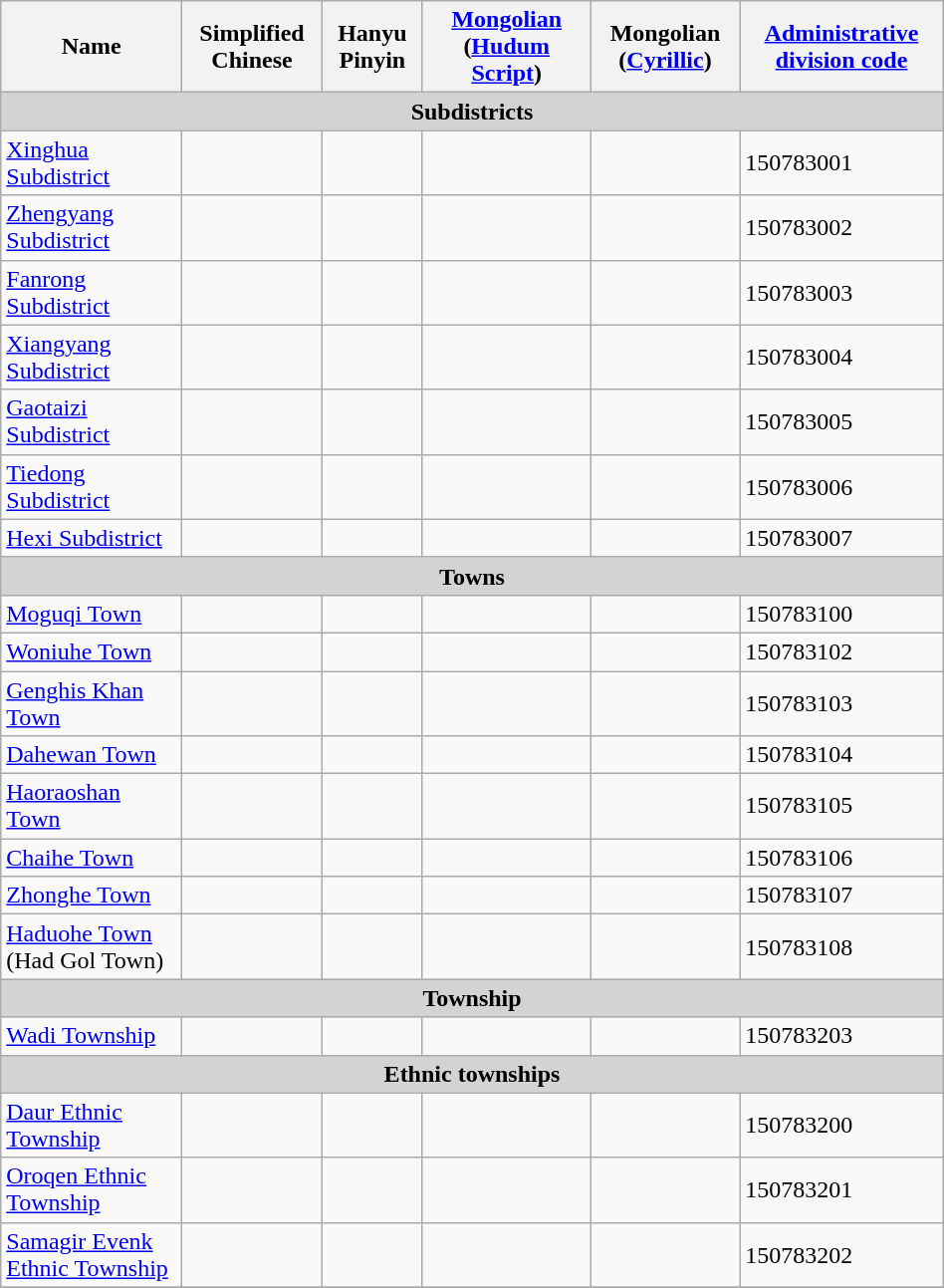<table class="wikitable" align="center" style="width:50%; border="1">
<tr>
<th>Name</th>
<th>Simplified Chinese</th>
<th>Hanyu Pinyin</th>
<th><a href='#'>Mongolian</a> (<a href='#'>Hudum Script</a>)</th>
<th>Mongolian (<a href='#'>Cyrillic</a>)</th>
<th><a href='#'>Administrative division code</a></th>
</tr>
<tr>
<td colspan="6"  style="text-align:center; background:#d3d3d3;"><strong>Subdistricts</strong></td>
</tr>
<tr --------->
<td><a href='#'>Xinghua Subdistrict</a></td>
<td></td>
<td></td>
<td></td>
<td></td>
<td>150783001</td>
</tr>
<tr>
<td><a href='#'>Zhengyang Subdistrict</a></td>
<td></td>
<td></td>
<td></td>
<td></td>
<td>150783002</td>
</tr>
<tr>
<td><a href='#'>Fanrong Subdistrict</a></td>
<td></td>
<td></td>
<td></td>
<td></td>
<td>150783003</td>
</tr>
<tr>
<td><a href='#'>Xiangyang Subdistrict</a></td>
<td></td>
<td></td>
<td></td>
<td></td>
<td>150783004</td>
</tr>
<tr>
<td><a href='#'>Gaotaizi Subdistrict</a></td>
<td></td>
<td></td>
<td></td>
<td></td>
<td>150783005</td>
</tr>
<tr>
<td><a href='#'>Tiedong Subdistrict</a></td>
<td></td>
<td></td>
<td></td>
<td></td>
<td>150783006</td>
</tr>
<tr>
<td><a href='#'>Hexi Subdistrict</a></td>
<td></td>
<td></td>
<td></td>
<td></td>
<td>150783007</td>
</tr>
<tr>
<td colspan="6"  style="text-align:center; background:#d3d3d3;"><strong>Towns</strong></td>
</tr>
<tr --------->
<td><a href='#'>Moguqi Town</a></td>
<td></td>
<td></td>
<td></td>
<td></td>
<td>150783100</td>
</tr>
<tr>
<td><a href='#'>Woniuhe Town</a></td>
<td></td>
<td></td>
<td></td>
<td></td>
<td>150783102</td>
</tr>
<tr>
<td><a href='#'>Genghis Khan Town</a></td>
<td></td>
<td></td>
<td></td>
<td></td>
<td>150783103</td>
</tr>
<tr>
<td><a href='#'>Dahewan Town</a></td>
<td></td>
<td></td>
<td></td>
<td></td>
<td>150783104</td>
</tr>
<tr>
<td><a href='#'>Haoraoshan Town</a></td>
<td></td>
<td></td>
<td></td>
<td></td>
<td>150783105</td>
</tr>
<tr>
<td><a href='#'>Chaihe Town</a></td>
<td></td>
<td></td>
<td></td>
<td></td>
<td>150783106</td>
</tr>
<tr>
<td><a href='#'>Zhonghe Town</a></td>
<td></td>
<td></td>
<td></td>
<td></td>
<td>150783107</td>
</tr>
<tr>
<td><a href='#'>Haduohe Town</a><br>(Had Gol Town)</td>
<td></td>
<td></td>
<td></td>
<td></td>
<td>150783108</td>
</tr>
<tr>
<td colspan="6"  style="text-align:center; background:#d3d3d3;"><strong>Township</strong></td>
</tr>
<tr --------->
<td><a href='#'>Wadi Township</a></td>
<td></td>
<td></td>
<td></td>
<td></td>
<td>150783203</td>
</tr>
<tr>
<td colspan="6"  style="text-align:center; background:#d3d3d3;"><strong>Ethnic townships</strong></td>
</tr>
<tr --------->
<td><a href='#'>Daur Ethnic Township</a></td>
<td></td>
<td></td>
<td></td>
<td></td>
<td>150783200</td>
</tr>
<tr>
<td><a href='#'>Oroqen Ethnic Township</a></td>
<td></td>
<td></td>
<td></td>
<td></td>
<td>150783201</td>
</tr>
<tr>
<td><a href='#'>Samagir Evenk Ethnic Township</a></td>
<td></td>
<td></td>
<td></td>
<td></td>
<td>150783202</td>
</tr>
<tr>
</tr>
</table>
